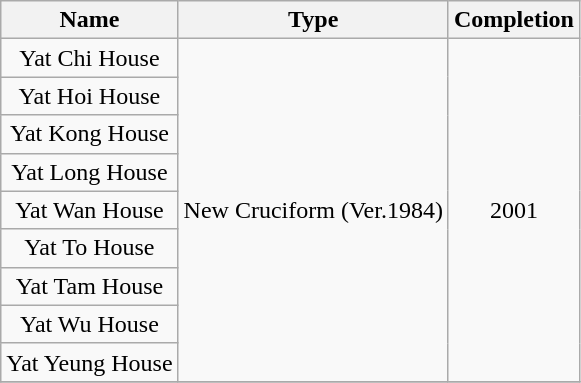<table class="wikitable" style="text-align: center">
<tr>
<th>Name</th>
<th>Type</th>
<th>Completion</th>
</tr>
<tr>
<td>Yat Chi House</td>
<td rowspan="9">New Cruciform (Ver.1984)</td>
<td rowspan="9">2001</td>
</tr>
<tr>
<td>Yat Hoi House</td>
</tr>
<tr>
<td>Yat Kong House</td>
</tr>
<tr>
<td>Yat Long House</td>
</tr>
<tr>
<td>Yat Wan House</td>
</tr>
<tr>
<td>Yat To House</td>
</tr>
<tr>
<td>Yat Tam House</td>
</tr>
<tr>
<td>Yat Wu House</td>
</tr>
<tr>
<td>Yat Yeung House</td>
</tr>
<tr>
</tr>
</table>
